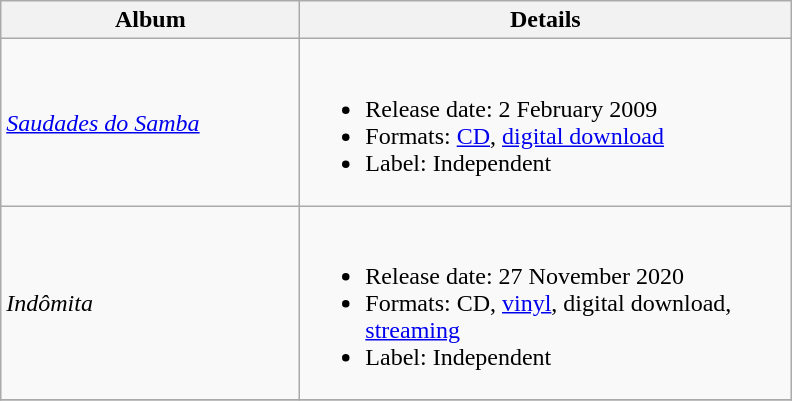<table class="wikitable">
<tr>
<th style="width:12em;">Album</th>
<th style="width:20em;">Details</th>
</tr>
<tr>
<td><em><a href='#'>Saudades do Samba</a></em></td>
<td><br><ul><li>Release date: 2 February 2009</li><li>Formats: <a href='#'>CD</a>, <a href='#'>digital download</a></li><li>Label: Independent</li></ul></td>
</tr>
<tr>
<td><em>Indômita</em></td>
<td><br><ul><li>Release date: 27 November 2020</li><li>Formats: CD, <a href='#'>vinyl</a>, digital download, <a href='#'>streaming</a></li><li>Label: Independent</li></ul></td>
</tr>
<tr>
</tr>
</table>
